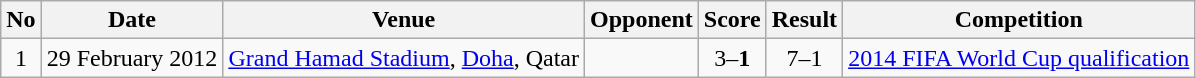<table class="wikitable">
<tr>
<th>No</th>
<th>Date</th>
<th>Venue</th>
<th>Opponent</th>
<th>Score</th>
<th>Result</th>
<th>Competition</th>
</tr>
<tr>
<td align=center>1</td>
<td>29 February 2012</td>
<td><a href='#'>Grand Hamad Stadium</a>, <a href='#'>Doha</a>, Qatar</td>
<td></td>
<td align=center>3–<strong>1</strong></td>
<td align=center>7–1</td>
<td><a href='#'>2014 FIFA World Cup qualification</a></td>
</tr>
</table>
